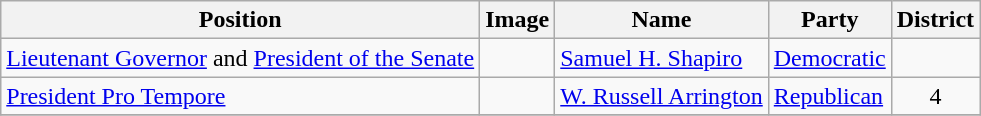<table class="wikitable sortable">
<tr>
<th>Position</th>
<th>Image</th>
<th>Name</th>
<th>Party</th>
<th>District</th>
</tr>
<tr>
<td><a href='#'>Lieutenant Governor</a> and <a href='#'>President of the Senate</a></td>
<td></td>
<td><a href='#'>Samuel H. Shapiro</a></td>
<td><a href='#'>Democratic</a></td>
<td></td>
</tr>
<tr>
<td><a href='#'>President Pro Tempore</a></td>
<td></td>
<td><a href='#'>W. Russell Arrington</a></td>
<td><a href='#'>Republican</a></td>
<td style="text-align:center;">4</td>
</tr>
<tr>
</tr>
</table>
